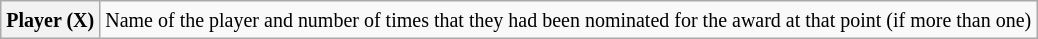<table class="wikitable plainrowheaders">
<tr>
<th scope="row"><small><strong>Player (X)</strong></small></th>
<td><small>Name of the player and number of times that they had been nominated for the award at that point (if more than one)</small></td>
</tr>
</table>
